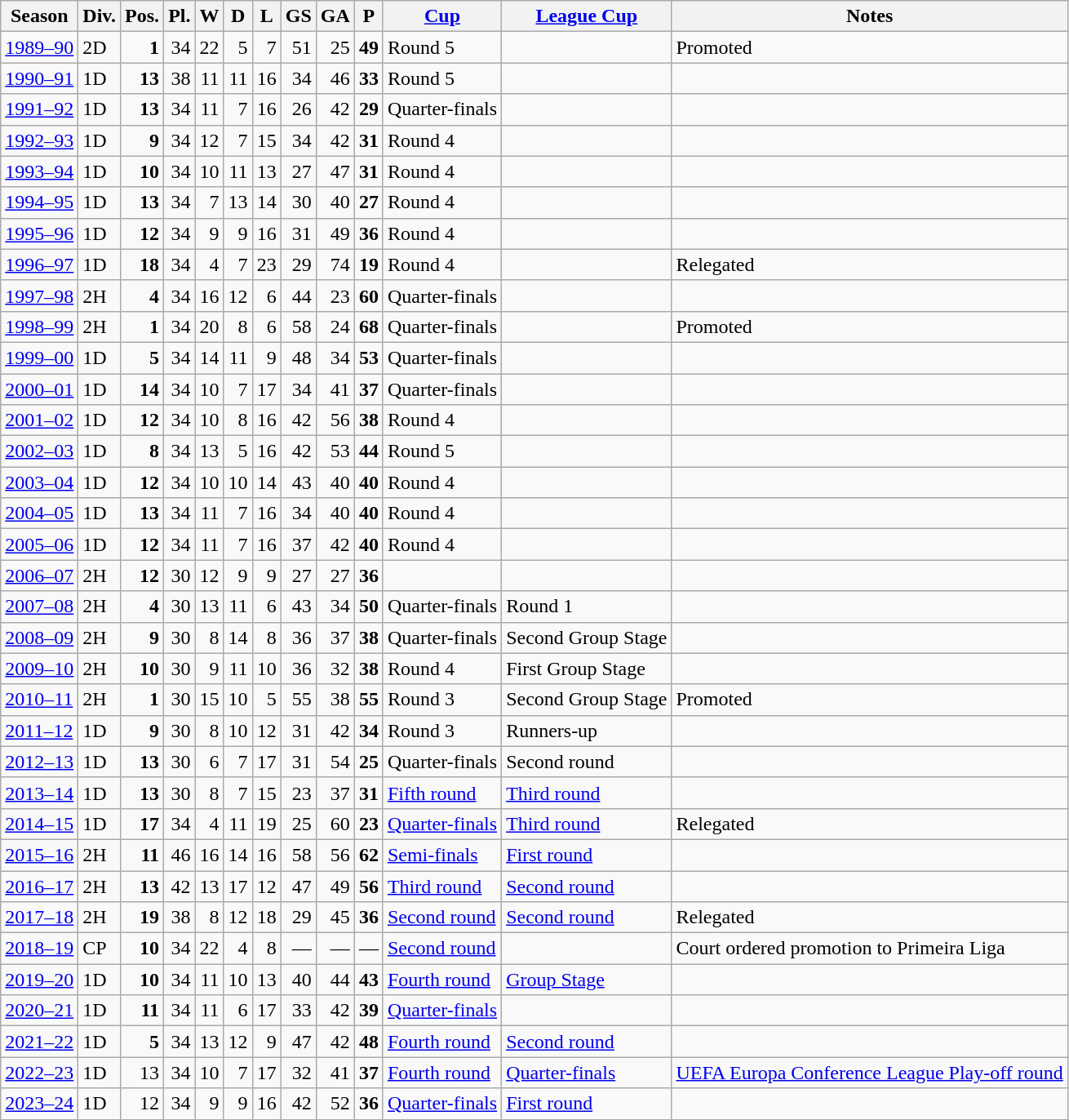<table class="wikitable">
<tr>
<th>Season</th>
<th>Div.</th>
<th>Pos.</th>
<th>Pl.</th>
<th>W</th>
<th>D</th>
<th>L</th>
<th>GS</th>
<th>GA</th>
<th>P</th>
<th><a href='#'>Cup</a></th>
<th><a href='#'>League Cup</a></th>
<th>Notes</th>
</tr>
<tr>
<td><a href='#'>1989–90</a></td>
<td>2D</td>
<td style="text-align:right"><strong>1</strong></td>
<td style="text-align:right">34</td>
<td style="text-align:right">22</td>
<td style="text-align:right">5</td>
<td style="text-align:right">7</td>
<td style="text-align:right">51</td>
<td style="text-align:right">25</td>
<td style="text-align:right"><strong>49</strong></td>
<td>Round 5</td>
<td></td>
<td>Promoted</td>
</tr>
<tr>
<td><a href='#'>1990–91</a></td>
<td>1D</td>
<td style="text-align:right"><strong>13</strong></td>
<td style="text-align:right">38</td>
<td style="text-align:right">11</td>
<td style="text-align:right">11</td>
<td style="text-align:right">16</td>
<td style="text-align:right">34</td>
<td style="text-align:right">46</td>
<td style="text-align:right"><strong>33</strong></td>
<td>Round 5</td>
<td></td>
<td></td>
</tr>
<tr>
<td><a href='#'>1991–92</a></td>
<td>1D</td>
<td style="text-align:right"><strong>13</strong></td>
<td style="text-align:right">34</td>
<td style="text-align:right">11</td>
<td style="text-align:right">7</td>
<td style="text-align:right">16</td>
<td style="text-align:right">26</td>
<td style="text-align:right">42</td>
<td style="text-align:right"><strong>29</strong></td>
<td>Quarter-finals</td>
<td></td>
<td></td>
</tr>
<tr>
<td><a href='#'>1992–93</a></td>
<td>1D</td>
<td style="text-align:right"><strong>9</strong></td>
<td style="text-align:right">34</td>
<td style="text-align:right">12</td>
<td style="text-align:right">7</td>
<td style="text-align:right">15</td>
<td style="text-align:right">34</td>
<td style="text-align:right">42</td>
<td style="text-align:right"><strong>31</strong></td>
<td>Round 4</td>
<td></td>
<td></td>
</tr>
<tr>
<td><a href='#'>1993–94</a></td>
<td>1D</td>
<td style="text-align:right"><strong>10</strong></td>
<td style="text-align:right">34</td>
<td style="text-align:right">10</td>
<td style="text-align:right">11</td>
<td style="text-align:right">13</td>
<td style="text-align:right">27</td>
<td style="text-align:right">47</td>
<td style="text-align:right"><strong>31</strong></td>
<td>Round 4</td>
<td></td>
<td></td>
</tr>
<tr>
<td><a href='#'>1994–95</a></td>
<td>1D</td>
<td style="text-align:right"><strong>13</strong></td>
<td style="text-align:right">34</td>
<td style="text-align:right">7</td>
<td style="text-align:right">13</td>
<td style="text-align:right">14</td>
<td style="text-align:right">30</td>
<td style="text-align:right">40</td>
<td style="text-align:right"><strong>27</strong></td>
<td>Round 4</td>
<td></td>
<td></td>
</tr>
<tr>
<td><a href='#'>1995–96</a></td>
<td>1D</td>
<td style="text-align:right"><strong>12</strong></td>
<td style="text-align:right">34</td>
<td style="text-align:right">9</td>
<td style="text-align:right">9</td>
<td style="text-align:right">16</td>
<td style="text-align:right">31</td>
<td style="text-align:right">49</td>
<td style="text-align:right"><strong>36</strong></td>
<td>Round 4</td>
<td></td>
<td></td>
</tr>
<tr>
<td><a href='#'>1996–97</a></td>
<td>1D</td>
<td style="text-align:right"><strong>18</strong></td>
<td style="text-align:right">34</td>
<td style="text-align:right">4</td>
<td style="text-align:right">7</td>
<td style="text-align:right">23</td>
<td style="text-align:right">29</td>
<td style="text-align:right">74</td>
<td style="text-align:right"><strong>19</strong></td>
<td>Round 4</td>
<td></td>
<td>Relegated</td>
</tr>
<tr>
<td><a href='#'>1997–98</a></td>
<td>2H</td>
<td style="text-align:right"><strong>4</strong></td>
<td style="text-align:right">34</td>
<td style="text-align:right">16</td>
<td style="text-align:right">12</td>
<td style="text-align:right">6</td>
<td style="text-align:right">44</td>
<td style="text-align:right">23</td>
<td style="text-align:right"><strong>60</strong></td>
<td>Quarter-finals</td>
<td></td>
<td></td>
</tr>
<tr>
<td><a href='#'>1998–99</a></td>
<td>2H</td>
<td style="text-align:right"><strong>1</strong></td>
<td style="text-align:right">34</td>
<td style="text-align:right">20</td>
<td style="text-align:right">8</td>
<td style="text-align:right">6</td>
<td style="text-align:right">58</td>
<td style="text-align:right">24</td>
<td style="text-align:right"><strong>68</strong></td>
<td>Quarter-finals</td>
<td></td>
<td>Promoted</td>
</tr>
<tr>
<td><a href='#'>1999–00</a></td>
<td>1D</td>
<td style="text-align:right"><strong>5</strong></td>
<td style="text-align:right">34</td>
<td style="text-align:right">14</td>
<td style="text-align:right">11</td>
<td style="text-align:right">9</td>
<td style="text-align:right">48</td>
<td style="text-align:right">34</td>
<td style="text-align:right"><strong>53</strong></td>
<td>Quarter-finals</td>
<td></td>
<td></td>
</tr>
<tr>
<td><a href='#'>2000–01</a></td>
<td>1D</td>
<td style="text-align:right"><strong>14</strong></td>
<td style="text-align:right">34</td>
<td style="text-align:right">10</td>
<td style="text-align:right">7</td>
<td style="text-align:right">17</td>
<td style="text-align:right">34</td>
<td style="text-align:right">41</td>
<td style="text-align:right"><strong>37</strong></td>
<td>Quarter-finals</td>
<td></td>
<td></td>
</tr>
<tr>
<td><a href='#'>2001–02</a></td>
<td>1D</td>
<td style="text-align:right"><strong>12</strong></td>
<td style="text-align:right">34</td>
<td style="text-align:right">10</td>
<td style="text-align:right">8</td>
<td style="text-align:right">16</td>
<td style="text-align:right">42</td>
<td style="text-align:right">56</td>
<td style="text-align:right"><strong>38</strong></td>
<td>Round 4</td>
<td></td>
<td></td>
</tr>
<tr>
<td><a href='#'>2002–03</a></td>
<td>1D</td>
<td style="text-align:right"><strong>8</strong></td>
<td style="text-align:right">34</td>
<td style="text-align:right">13</td>
<td style="text-align:right">5</td>
<td style="text-align:right">16</td>
<td style="text-align:right">42</td>
<td style="text-align:right">53</td>
<td style="text-align:right"><strong>44</strong></td>
<td>Round 5</td>
<td></td>
<td></td>
</tr>
<tr>
<td><a href='#'>2003–04</a></td>
<td>1D</td>
<td style="text-align:right"><strong>12</strong></td>
<td style="text-align:right">34</td>
<td style="text-align:right">10</td>
<td style="text-align:right">10</td>
<td style="text-align:right">14</td>
<td style="text-align:right">43</td>
<td style="text-align:right">40</td>
<td style="text-align:right"><strong>40</strong></td>
<td>Round 4</td>
<td></td>
<td></td>
</tr>
<tr>
<td><a href='#'>2004–05</a></td>
<td>1D</td>
<td style="text-align:right"><strong>13</strong></td>
<td style="text-align:right">34</td>
<td style="text-align:right">11</td>
<td style="text-align:right">7</td>
<td style="text-align:right">16</td>
<td style="text-align:right">34</td>
<td style="text-align:right">40</td>
<td style="text-align:right"><strong>40</strong></td>
<td>Round 4</td>
<td></td>
<td></td>
</tr>
<tr>
<td><a href='#'>2005–06</a></td>
<td>1D</td>
<td style="text-align:right"><strong>12</strong></td>
<td style="text-align:right">34</td>
<td style="text-align:right">11</td>
<td style="text-align:right">7</td>
<td style="text-align:right">16</td>
<td style="text-align:right">37</td>
<td style="text-align:right">42</td>
<td style="text-align:right"><strong>40</strong></td>
<td>Round 4</td>
<td></td>
<td></td>
</tr>
<tr>
<td><a href='#'>2006–07</a></td>
<td>2H</td>
<td style="text-align:right"><strong>12</strong></td>
<td style="text-align:right">30</td>
<td style="text-align:right">12</td>
<td style="text-align:right">9</td>
<td style="text-align:right">9</td>
<td style="text-align:right">27</td>
<td style="text-align:right">27</td>
<td style="text-align:right"><strong>36</strong></td>
<td></td>
<td></td>
<td></td>
</tr>
<tr>
<td><a href='#'>2007–08</a></td>
<td>2H</td>
<td style="text-align:right"><strong>4</strong></td>
<td style="text-align:right">30</td>
<td style="text-align:right">13</td>
<td style="text-align:right">11</td>
<td style="text-align:right">6</td>
<td style="text-align:right">43</td>
<td style="text-align:right">34</td>
<td style="text-align:right"><strong>50</strong></td>
<td>Quarter-finals</td>
<td>Round 1</td>
<td></td>
</tr>
<tr>
<td><a href='#'>2008–09</a></td>
<td>2H</td>
<td style="text-align:right"><strong>9</strong></td>
<td style="text-align:right">30</td>
<td style="text-align:right">8</td>
<td style="text-align:right">14</td>
<td style="text-align:right">8</td>
<td style="text-align:right">36</td>
<td style="text-align:right">37</td>
<td style="text-align:right"><strong>38</strong></td>
<td>Quarter-finals</td>
<td>Second Group Stage</td>
<td></td>
</tr>
<tr>
<td><a href='#'>2009–10</a></td>
<td>2H</td>
<td style="text-align:right"><strong>10</strong></td>
<td style="text-align:right">30</td>
<td style="text-align:right">9</td>
<td style="text-align:right">11</td>
<td style="text-align:right">10</td>
<td style="text-align:right">36</td>
<td style="text-align:right">32</td>
<td style="text-align:right"><strong>38</strong></td>
<td>Round 4</td>
<td>First Group Stage</td>
<td></td>
</tr>
<tr>
<td><a href='#'>2010–11</a></td>
<td>2H</td>
<td style="text-align:right"><strong>1</strong></td>
<td style="text-align:right">30</td>
<td style="text-align:right">15</td>
<td style="text-align:right">10</td>
<td style="text-align:right">5</td>
<td style="text-align:right">55</td>
<td style="text-align:right">38</td>
<td style="text-align:right"><strong>55</strong></td>
<td>Round 3</td>
<td>Second Group Stage</td>
<td>Promoted</td>
</tr>
<tr>
<td><a href='#'>2011–12</a></td>
<td>1D</td>
<td style="text-align:right"><strong>9</strong></td>
<td style="text-align:right">30</td>
<td style="text-align:right">8</td>
<td style="text-align:right">10</td>
<td style="text-align:right">12</td>
<td style="text-align:right">31</td>
<td style="text-align:right">42</td>
<td style="text-align:right"><strong>34</strong></td>
<td>Round 3</td>
<td>Runners-up</td>
<td></td>
</tr>
<tr>
<td><a href='#'>2012–13</a></td>
<td>1D</td>
<td style="text-align:right"><strong>13</strong></td>
<td style="text-align:right">30</td>
<td style="text-align:right">6</td>
<td style="text-align:right">7</td>
<td style="text-align:right">17</td>
<td style="text-align:right">31</td>
<td style="text-align:right">54</td>
<td style="text-align:right"><strong>25</strong></td>
<td>Quarter-finals</td>
<td>Second round</td>
<td></td>
</tr>
<tr>
<td><a href='#'>2013–14</a></td>
<td>1D</td>
<td style="text-align:right"><strong>13</strong></td>
<td style="text-align:right">30</td>
<td style="text-align:right">8</td>
<td style="text-align:right">7</td>
<td style="text-align:right">15</td>
<td style="text-align:right">23</td>
<td style="text-align:right">37</td>
<td style="text-align:right"><strong>31</strong></td>
<td><a href='#'>Fifth round</a></td>
<td><a href='#'>Third round</a></td>
<td></td>
</tr>
<tr>
<td><a href='#'>2014–15</a></td>
<td>1D</td>
<td style="text-align:right"><strong>17</strong></td>
<td style="text-align:right">34</td>
<td style="text-align:right">4</td>
<td style="text-align:right">11</td>
<td style="text-align:right">19</td>
<td style="text-align:right">25</td>
<td style="text-align:right">60</td>
<td style="text-align:right"><strong>23</strong></td>
<td><a href='#'>Quarter-finals</a></td>
<td><a href='#'>Third round</a></td>
<td>Relegated</td>
</tr>
<tr>
<td><a href='#'>2015–16</a></td>
<td>2H</td>
<td style="text-align:right"><strong>11</strong></td>
<td style="text-align:right">46</td>
<td style="text-align:right">16</td>
<td style="text-align:right">14</td>
<td style="text-align:right">16</td>
<td style="text-align:right">58</td>
<td style="text-align:right">56</td>
<td style="text-align:right"><strong>62</strong></td>
<td><a href='#'>Semi-finals</a></td>
<td><a href='#'>First round</a></td>
<td></td>
</tr>
<tr>
<td><a href='#'>2016–17</a></td>
<td>2H</td>
<td style="text-align:right"><strong>13</strong></td>
<td style="text-align:right">42</td>
<td style="text-align:right">13</td>
<td style="text-align:right">17</td>
<td style="text-align:right">12</td>
<td style="text-align:right">47</td>
<td style="text-align:right">49</td>
<td style="text-align:right"><strong>56</strong></td>
<td><a href='#'>Third round</a></td>
<td><a href='#'>Second round</a></td>
<td></td>
</tr>
<tr>
<td><a href='#'>2017–18</a></td>
<td>2H</td>
<td style="text-align:right"><strong>19</strong></td>
<td style="text-align:right">38</td>
<td style="text-align:right">8</td>
<td style="text-align:right">12</td>
<td style="text-align:right">18</td>
<td style="text-align:right">29</td>
<td style="text-align:right">45</td>
<td style="text-align:right"><strong>36</strong></td>
<td><a href='#'>Second round</a></td>
<td><a href='#'>Second round</a></td>
<td>Relegated</td>
</tr>
<tr>
<td><a href='#'>2018–19</a></td>
<td>CP</td>
<td style="text-align:right"><strong>10</strong></td>
<td style="text-align:right">34</td>
<td style="text-align:right">22</td>
<td style="text-align:right">4</td>
<td style="text-align:right">8</td>
<td style="text-align:right">—</td>
<td style="text-align:right">—</td>
<td style="text-align:right">—</td>
<td><a href='#'>Second round</a></td>
<td></td>
<td>Court ordered promotion to Primeira Liga</td>
</tr>
<tr>
<td><a href='#'>2019–20</a></td>
<td>1D</td>
<td style="text-align:right"><strong>10</strong></td>
<td style="text-align:right">34</td>
<td style="text-align:right">11</td>
<td style="text-align:right">10</td>
<td style="text-align:right">13</td>
<td style="text-align:right">40</td>
<td style="text-align:right">44</td>
<td style="text-align:right"><strong>43</strong></td>
<td><a href='#'>Fourth round</a></td>
<td><a href='#'>Group Stage</a></td>
<td></td>
</tr>
<tr>
<td><a href='#'>2020–21</a></td>
<td>1D</td>
<td style="text-align:right"><strong>11</strong></td>
<td style="text-align:right">34</td>
<td style="text-align:right">11</td>
<td style="text-align:right">6</td>
<td style="text-align:right">17</td>
<td style="text-align:right">33</td>
<td style="text-align:right">42</td>
<td style="text-align:right"><strong>39</strong></td>
<td><a href='#'>Quarter-finals</a></td>
<td></td>
<td></td>
</tr>
<tr>
<td><a href='#'>2021–22</a></td>
<td>1D</td>
<td style="text-align:right"><strong>5</strong></td>
<td style="text-align:right">34</td>
<td style="text-align:right">13</td>
<td style="text-align:right">12</td>
<td style="text-align:right">9</td>
<td style="text-align:right">47</td>
<td style="text-align:right">42</td>
<td style="text-align:right"><strong>48</strong></td>
<td><a href='#'>Fourth round</a></td>
<td><a href='#'>Second round</a></td>
<td></td>
</tr>
<tr>
<td><a href='#'>2022–23</a></td>
<td>1D</td>
<td style="text-align:right">13</td>
<td style="text-align:right">34</td>
<td style="text-align:right">10</td>
<td style="text-align:right">7</td>
<td style="text-align:right">17</td>
<td style="text-align:right">32</td>
<td style="text-align:right">41</td>
<td style="text-align:right"><strong>37</strong></td>
<td><a href='#'>Fourth round</a></td>
<td><a href='#'>Quarter-finals</a></td>
<td><a href='#'>UEFA Europa Conference League Play-off round</a></td>
</tr>
<tr>
<td><a href='#'>2023–24</a></td>
<td>1D</td>
<td style="text-align:right">12</td>
<td style="text-align:right">34</td>
<td style="text-align:right">9</td>
<td style="text-align:right">9</td>
<td style="text-align:right">16</td>
<td style="text-align:right">42</td>
<td style="text-align:right">52</td>
<td style="text-align:right"><strong>36</strong></td>
<td><a href='#'>Quarter-finals</a></td>
<td><a href='#'>First round</a></td>
<td></td>
</tr>
</table>
